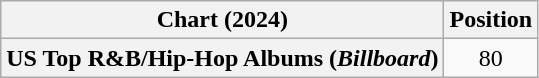<table class="wikitable plainrowheaders" style="text-align:center">
<tr>
<th scope="col">Chart (2024)</th>
<th scope="col">Position</th>
</tr>
<tr>
<th scope="row">US Top R&B/Hip-Hop Albums (<em>Billboard</em>)</th>
<td>80</td>
</tr>
</table>
